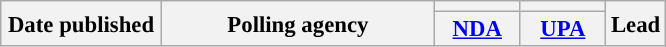<table class="wikitable sortable" style="text-align:center;font-size:95%;line-height:16px">
<tr>
<th rowspan="2" width="100px">Date published</th>
<th rowspan="2" width="175px">Polling agency</th>
<th style="background:"></th>
<th style="background:"></th>
<th rowspan="2">Lead</th>
</tr>
<tr>
<th class="unsortable" width="50px"><a href='#'>NDA</a></th>
<th class="unsortable" width="50px"><a href='#'>UPA</a></th>
</tr>
</table>
